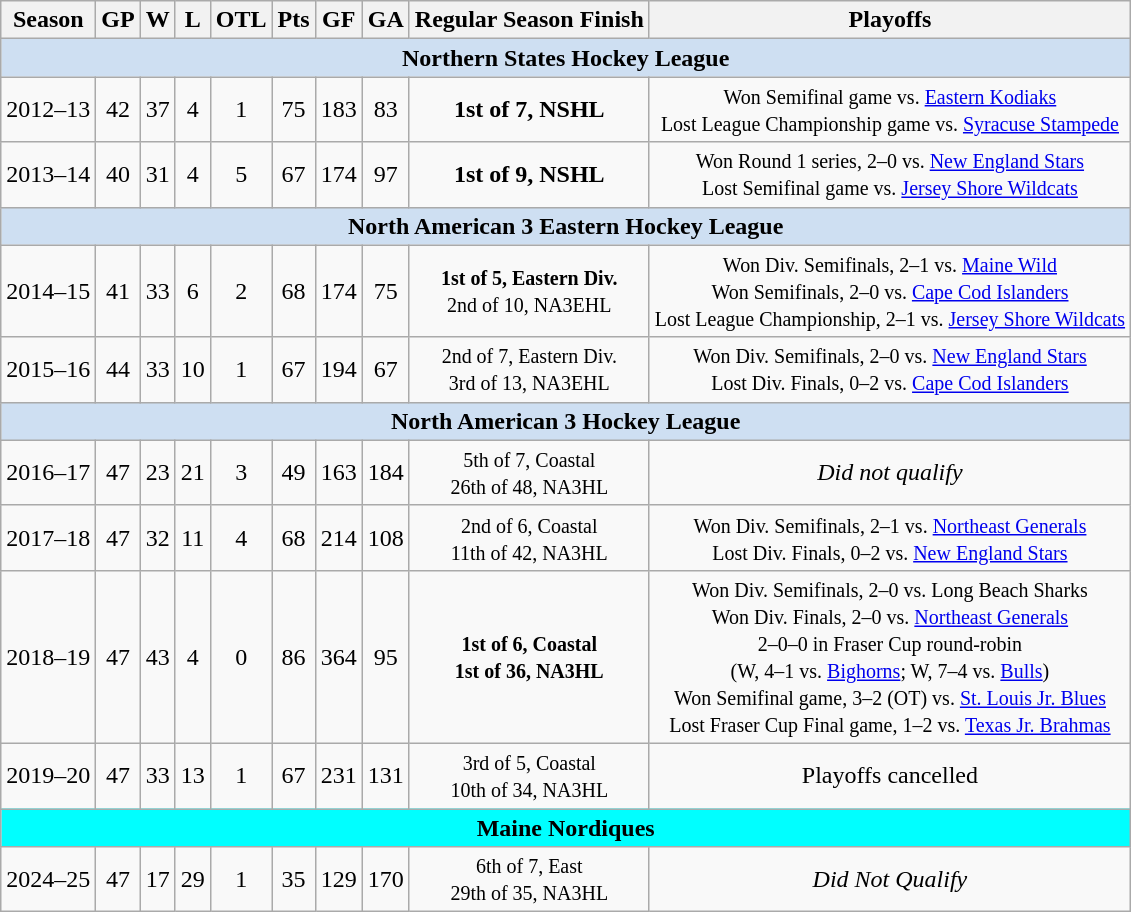<table class="wikitable" style="text-align:center">
<tr align="center">
<th>Season</th>
<th>GP</th>
<th>W</th>
<th>L</th>
<th>OTL</th>
<th>Pts</th>
<th>GF</th>
<th>GA</th>
<th>Regular Season Finish</th>
<th>Playoffs</th>
</tr>
<tr style="background:#cedff2;">
<td colspan="20"><strong>Northern States Hockey League</strong></td>
</tr>
<tr>
<td>2012–13</td>
<td>42</td>
<td>37</td>
<td>4</td>
<td>1</td>
<td>75</td>
<td>183</td>
<td>83</td>
<td><strong>1st of 7, NSHL</strong></td>
<td><small>Won Semifinal game vs. <a href='#'>Eastern Kodiaks</a><br>Lost League Championship game vs. <a href='#'>Syracuse Stampede</a></small></td>
</tr>
<tr>
<td>2013–14</td>
<td>40</td>
<td>31</td>
<td>4</td>
<td>5</td>
<td>67</td>
<td>174</td>
<td>97</td>
<td><strong>1st of 9, NSHL</strong></td>
<td><small>Won Round 1 series, 2–0 vs. <a href='#'>New England Stars</a><br>Lost Semifinal game vs. <a href='#'>Jersey Shore Wildcats</a></small></td>
</tr>
<tr style="background:#cedff2;">
<td colspan="20"><strong>North American 3 Eastern Hockey League</strong></td>
</tr>
<tr>
<td>2014–15</td>
<td>41</td>
<td>33</td>
<td>6</td>
<td>2</td>
<td>68</td>
<td>174</td>
<td>75</td>
<td><small><strong>1st of 5, Eastern Div.</strong><br>2nd of 10, NA3EHL</small></td>
<td><small>Won Div. Semifinals, 2–1 vs. <a href='#'>Maine Wild</a><br>Won Semifinals, 2–0 vs. <a href='#'>Cape Cod Islanders</a><br>Lost League Championship, 2–1 vs. <a href='#'>Jersey Shore Wildcats</a></small></td>
</tr>
<tr>
<td>2015–16</td>
<td>44</td>
<td>33</td>
<td>10</td>
<td>1</td>
<td>67</td>
<td>194</td>
<td>67</td>
<td><small>2nd of 7, Eastern Div.<br>3rd of 13, NA3EHL</small></td>
<td><small>Won Div. Semifinals, 2–0 vs. <a href='#'>New England Stars</a><br>Lost Div. Finals, 0–2 vs. <a href='#'>Cape Cod Islanders</a></small></td>
</tr>
<tr style="background:#cedff2;">
<td colspan="20"><strong>North American 3 Hockey League</strong></td>
</tr>
<tr>
<td>2016–17</td>
<td>47</td>
<td>23</td>
<td>21</td>
<td>3</td>
<td>49</td>
<td>163</td>
<td>184</td>
<td><small>5th of 7, Coastal<br>26th of 48, NA3HL</small></td>
<td><em>Did not qualify</em></td>
</tr>
<tr>
<td>2017–18</td>
<td>47</td>
<td>32</td>
<td>11</td>
<td>4</td>
<td>68</td>
<td>214</td>
<td>108</td>
<td><small>2nd of 6, Coastal<br>11th of 42, NA3HL</small></td>
<td><small>Won Div. Semifinals, 2–1 vs. <a href='#'>Northeast Generals</a><br>Lost Div. Finals, 0–2 vs. <a href='#'>New England Stars</a></small></td>
</tr>
<tr>
<td>2018–19</td>
<td>47</td>
<td>43</td>
<td>4</td>
<td>0</td>
<td>86</td>
<td>364</td>
<td>95</td>
<td><small><strong>1st of 6, Coastal<br>1st of 36, NA3HL</strong></small></td>
<td><small>Won Div. Semifinals, 2–0 vs. Long Beach Sharks<br>Won Div. Finals, 2–0 vs. <a href='#'>Northeast Generals</a><br>2–0–0 in Fraser Cup round-robin<br>(W, 4–1 vs. <a href='#'>Bighorns</a>; W, 7–4 vs. <a href='#'>Bulls</a>)<br>Won Semifinal game, 3–2 (OT) vs. <a href='#'>St. Louis Jr. Blues</a><br>Lost Fraser Cup Final game, 1–2 vs. <a href='#'>Texas Jr. Brahmas</a></small></td>
</tr>
<tr>
<td>2019–20</td>
<td>47</td>
<td>33</td>
<td>13</td>
<td>1</td>
<td>67</td>
<td>231</td>
<td>131</td>
<td><small>3rd of 5, Coastal<br>10th of 34, NA3HL</small></td>
<td>Playoffs cancelled</td>
</tr>
<tr style="background:cyan">
<td colspan="20"><strong>Maine Nordiques</strong></td>
</tr>
<tr>
<td>2024–25</td>
<td>47</td>
<td>17</td>
<td>29</td>
<td>1</td>
<td>35</td>
<td>129</td>
<td>170</td>
<td><small>6th of 7, East<br>29th of 35, NA3HL</small></td>
<td><em>Did Not Qualify</em></td>
</tr>
</table>
